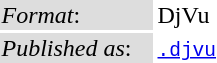<table style="text-align:left;">
<tr>
<td style="background:#ddd; width:100px;"><em>Format</em>:</td>
<td>DjVu</td>
</tr>
<tr>
<td style="background:#ddd;"><em>Published as</em>:</td>
<td><code><a href='#'>.djvu</a></code></td>
</tr>
</table>
